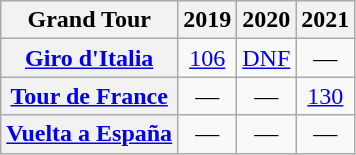<table class="wikitable plainrowheaders">
<tr>
<th>Grand Tour</th>
<th scope="col">2019</th>
<th scope="col">2020</th>
<th scope="col">2021</th>
</tr>
<tr style="text-align:center;">
<th scope="row"> <a href='#'>Giro d'Italia</a></th>
<td style="text-align:center;"><a href='#'>106</a></td>
<td style="text-align:center;"><a href='#'>DNF</a></td>
<td>—</td>
</tr>
<tr style="text-align:center;">
<th scope="row"> <a href='#'>Tour de France</a></th>
<td>—</td>
<td>—</td>
<td><a href='#'>130</a></td>
</tr>
<tr style="text-align:center;">
<th scope="row"> <a href='#'>Vuelta a España</a></th>
<td>—</td>
<td>—</td>
<td>—</td>
</tr>
</table>
